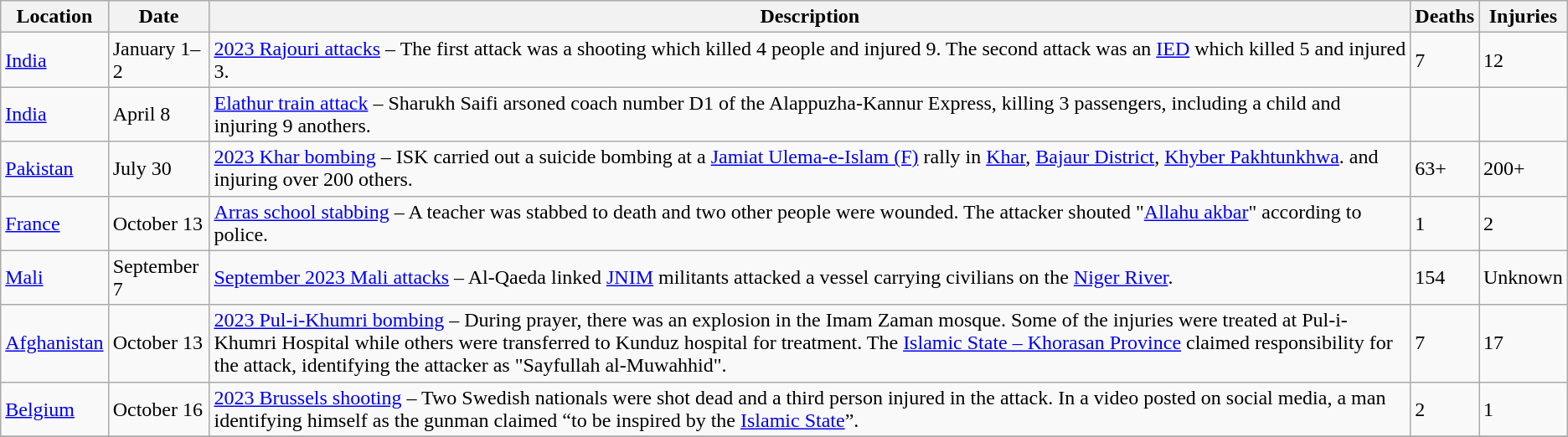<table class="wikitable sortable">
<tr>
<th scope="col">Location</th>
<th scope="col" data-sort-type="date">Date</th>
<th scope="col" class="unsortable">Description</th>
<th scope="col" data-sort-type="number">Deaths</th>
<th scope="col" data-sort-type="number">Injuries</th>
</tr>
<tr>
<td><a href='#'>India</a></td>
<td>January 1–2</td>
<td><a href='#'>2023 Rajouri attacks</a> – The first attack was a shooting which killed 4 people and injured 9. The second attack was an <a href='#'>IED</a> which killed 5 and injured 3.</td>
<td>7</td>
<td>12</td>
</tr>
<tr>
<td><a href='#'>India</a></td>
<td>April 8</td>
<td><a href='#'>Elathur train attack</a> – Sharukh Saifi arsoned coach number D1 of the Alappuzha-Kannur Express, killing 3 passengers, including a child and injuring 9 anothers.</td>
<td></td>
<td></td>
</tr>
<tr>
<td><a href='#'>Pakistan</a></td>
<td>July 30</td>
<td><a href='#'>2023 Khar bombing</a> – ISK carried out a suicide bombing at a <a href='#'>Jamiat Ulema-e-Islam (F)</a> rally in <a href='#'>Khar</a>, <a href='#'>Bajaur District</a>, <a href='#'>Khyber Pakhtunkhwa</a>. and injuring over 200 others.</td>
<td>63+</td>
<td>200+</td>
</tr>
<tr>
<td><a href='#'>France</a></td>
<td>October 13</td>
<td><a href='#'>Arras school stabbing</a> – A teacher was stabbed to death and two other people were wounded. The attacker shouted "<a href='#'>Allahu akbar</a>" according to police.</td>
<td>1</td>
<td>2</td>
</tr>
<tr>
<td><a href='#'>Mali</a></td>
<td>September 7</td>
<td><a href='#'>September 2023 Mali attacks</a> – Al-Qaeda linked <a href='#'>JNIM</a> militants attacked a vessel carrying civilians on the <a href='#'>Niger River</a>.</td>
<td>154</td>
<td>Unknown</td>
</tr>
<tr>
<td><a href='#'>Afghanistan</a></td>
<td>October 13</td>
<td><a href='#'>2023 Pul-i-Khumri bombing</a> – During prayer, there was an explosion in the Imam Zaman mosque. Some of the injuries were treated at Pul-i-Khumri Hospital while others were transferred to Kunduz hospital for treatment. The <a href='#'>Islamic State – Khorasan Province</a> claimed responsibility for the attack, identifying the attacker as "Sayfullah al-Muwahhid".</td>
<td>7</td>
<td>17</td>
</tr>
<tr>
<td><a href='#'>Belgium</a></td>
<td>October 16</td>
<td><a href='#'>2023 Brussels shooting</a> – Two Swedish nationals were shot dead and a third person injured in the attack. In a video posted on social media, a man identifying himself as the gunman claimed “to be inspired by the <a href='#'>Islamic State</a>”.</td>
<td>2</td>
<td>1</td>
</tr>
<tr>
</tr>
</table>
